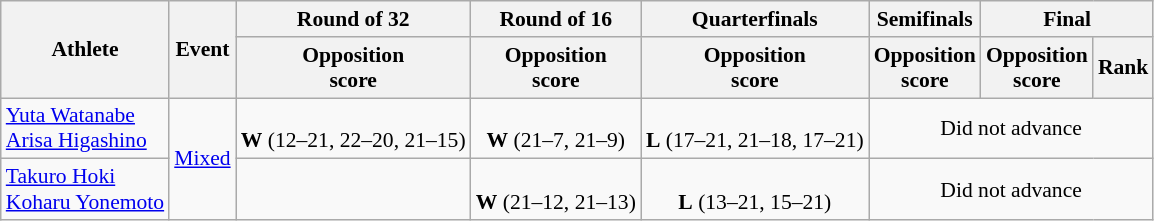<table class=wikitable style=font-size:90%;text-align:center>
<tr>
<th rowspan="2">Athlete</th>
<th rowspan="2">Event</th>
<th>Round of 32</th>
<th>Round of 16</th>
<th>Quarterfinals</th>
<th>Semifinals</th>
<th colspan="2">Final</th>
</tr>
<tr>
<th>Opposition<br> score</th>
<th>Opposition<br> score</th>
<th>Opposition<br> score</th>
<th>Opposition<br> score</th>
<th>Opposition<br> score</th>
<th>Rank</th>
</tr>
<tr>
<td style="text-align:left"><a href='#'>Yuta Watanabe</a> <br> <a href='#'>Arisa Higashino</a></td>
<td style="text-align:center" rowspan=2><a href='#'>Mixed</a></td>
<td><br><strong>W</strong> (12–21, 22–20, 21–15)</td>
<td><br><strong>W</strong> (21–7, 21–9)</td>
<td><br><strong>L</strong> (17–21, 21–18, 17–21)</td>
<td colspan=3>Did not advance</td>
</tr>
<tr>
<td style="text-align:left"><a href='#'>Takuro Hoki</a> <br> <a href='#'>Koharu Yonemoto</a></td>
<td></td>
<td><br><strong>W</strong> (21–12, 21–13)</td>
<td><br><strong>L</strong> (13–21, 15–21)</td>
<td colspan=3>Did not advance</td>
</tr>
</table>
